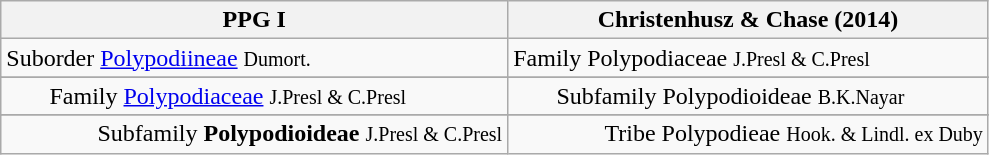<table class="wikitable">
<tr>
<th>PPG I</th>
<th>Christenhusz & Chase (2014)</th>
</tr>
<tr>
<td>Suborder <a href='#'>Polypodiineae</a> <small>Dumort.</small></td>
<td>Family Polypodiaceae <small>J.Presl & C.Presl</small></td>
</tr>
<tr>
</tr>
<tr>
<td style="padding-left: 2em;">Family <a href='#'>Polypodiaceae</a> <small>J.Presl & C.Presl</small></td>
<td style="padding-left: 2em;">Subfamily Polypodioideae <small>B.K.Nayar</small></td>
</tr>
<tr>
</tr>
<tr>
<td style="padding-left: 4em;">Subfamily <strong>Polypodioideae</strong> <small>J.Presl & C.Presl</small></td>
<td style="padding-left: 4em;">Tribe Polypodieae <small>Hook. & Lindl. ex Duby</small></td>
</tr>
</table>
